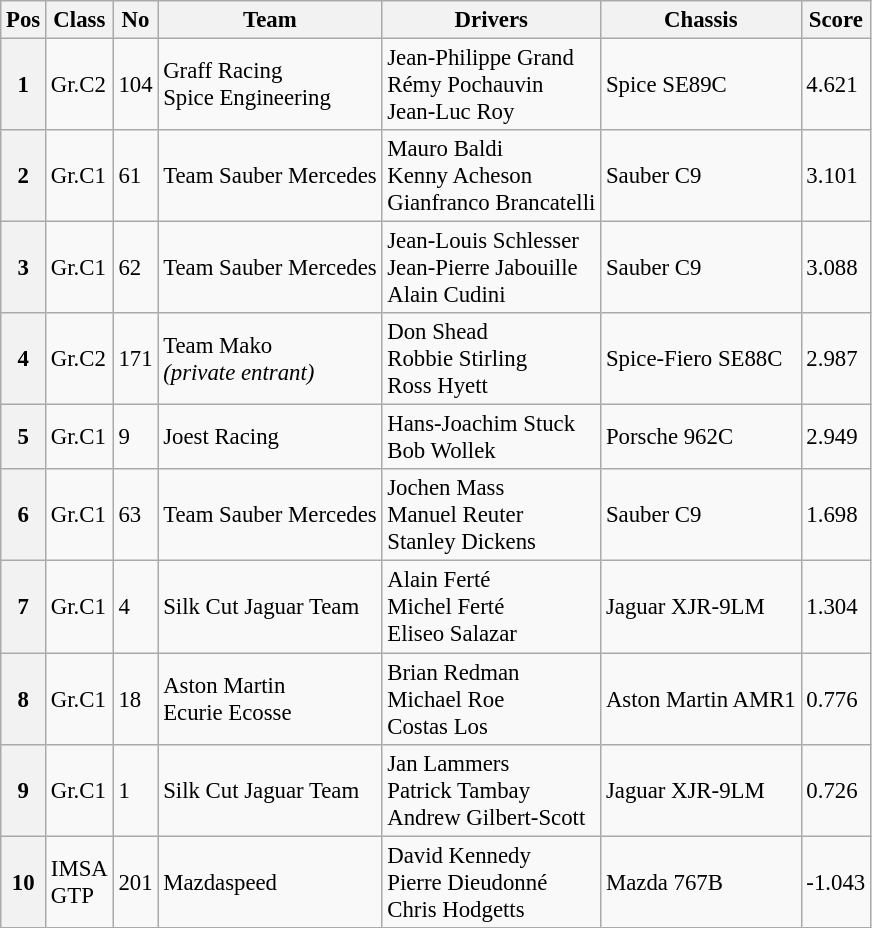<table class="wikitable" style="font-size: 95%;">
<tr>
<th>Pos</th>
<th>Class</th>
<th>No</th>
<th>Team</th>
<th>Drivers</th>
<th>Chassis</th>
<th>Score</th>
</tr>
<tr>
<th>1</th>
<td>Gr.C2</td>
<td>104</td>
<td> Graff Racing<br>Spice Engineering</td>
<td> Jean-Philippe Grand<br> Rémy Pochauvin<br> Jean-Luc Roy</td>
<td>Spice SE89C</td>
<td>4.621</td>
</tr>
<tr>
<th>2</th>
<td>Gr.C1</td>
<td>61</td>
<td> Team Sauber Mercedes</td>
<td> Mauro Baldi<br> Kenny Acheson<br> Gianfranco Brancatelli</td>
<td>Sauber C9</td>
<td>3.101</td>
</tr>
<tr>
<th>3</th>
<td>Gr.C1</td>
<td>62</td>
<td> Team Sauber Mercedes</td>
<td> Jean-Louis Schlesser<br> Jean-Pierre Jabouille<br> Alain Cudini</td>
<td>Sauber C9</td>
<td>3.088</td>
</tr>
<tr>
<th>4</th>
<td>Gr.C2</td>
<td>171</td>
<td> Team Mako<br><em>(private entrant)</em></td>
<td> Don Shead <br> Robbie Stirling<br> Ross Hyett</td>
<td>Spice-Fiero SE88C</td>
<td>2.987</td>
</tr>
<tr>
<th>5</th>
<td>Gr.C1</td>
<td>9</td>
<td> Joest Racing</td>
<td> Hans-Joachim Stuck<br> Bob Wollek</td>
<td>Porsche 962C</td>
<td>2.949</td>
</tr>
<tr>
<th>6</th>
<td>Gr.C1</td>
<td>63</td>
<td> Team Sauber Mercedes</td>
<td> Jochen Mass<br> Manuel Reuter<br> Stanley Dickens</td>
<td>Sauber C9</td>
<td>1.698</td>
</tr>
<tr>
<th>7</th>
<td>Gr.C1</td>
<td>4</td>
<td> Silk Cut Jaguar Team</td>
<td> Alain Ferté<br> Michel Ferté<br> Eliseo Salazar</td>
<td>Jaguar XJR-9LM</td>
<td>1.304</td>
</tr>
<tr>
<th>8</th>
<td>Gr.C1</td>
<td>18</td>
<td> Aston Martin<br> Ecurie Ecosse</td>
<td> Brian Redman<br> Michael Roe<br> Costas Los</td>
<td>Aston Martin AMR1</td>
<td>0.776</td>
</tr>
<tr>
<th>9</th>
<td>Gr.C1</td>
<td>1</td>
<td> Silk Cut Jaguar Team</td>
<td> Jan Lammers<br> Patrick Tambay<br> Andrew Gilbert-Scott</td>
<td>Jaguar XJR-9LM</td>
<td>0.726</td>
</tr>
<tr>
<th>10</th>
<td>IMSA<br>GTP</td>
<td>201</td>
<td> Mazdaspeed</td>
<td> David Kennedy<br> Pierre Dieudonné<br> Chris Hodgetts</td>
<td>Mazda 767B</td>
<td>-1.043</td>
</tr>
</table>
